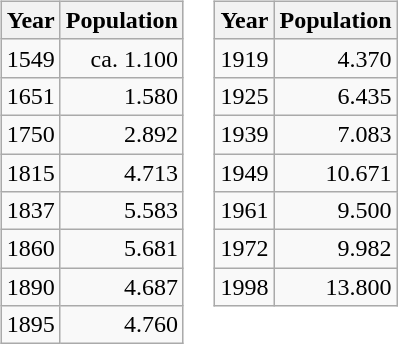<table>
<tr>
<td><br><table class="wikitable" style="text-align:right">
<tr class="hintergrundfarbe6">
<th>Year</th>
<th>Population</th>
</tr>
<tr>
<td>1549</td>
<td>ca. 1.100</td>
</tr>
<tr>
<td>1651</td>
<td>1.580</td>
</tr>
<tr>
<td>1750</td>
<td>2.892</td>
</tr>
<tr>
<td>1815</td>
<td>4.713</td>
</tr>
<tr>
<td>1837</td>
<td>5.583</td>
</tr>
<tr>
<td>1860</td>
<td>5.681</td>
</tr>
<tr>
<td>1890</td>
<td>4.687</td>
</tr>
<tr>
<td>1895</td>
<td>4.760</td>
</tr>
</table>
</td>
<td style="vertical-align:top;"><br><table class="wikitable" style="text-align:right">
<tr class="hintergrundfarbe6">
<th>Year</th>
<th>Population</th>
</tr>
<tr>
<td>1919</td>
<td>4.370</td>
</tr>
<tr>
<td>1925</td>
<td>6.435</td>
</tr>
<tr>
<td>1939</td>
<td>7.083</td>
</tr>
<tr>
<td>1949</td>
<td>10.671</td>
</tr>
<tr>
<td>1961</td>
<td>9.500</td>
</tr>
<tr>
<td>1972</td>
<td>9.982</td>
</tr>
<tr>
<td>1998</td>
<td>13.800</td>
</tr>
</table>
</td>
</tr>
</table>
